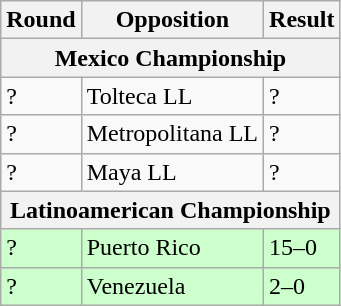<table class="wikitable">
<tr>
<th>Round</th>
<th>Opposition</th>
<th>Result</th>
</tr>
<tr>
<th colspan=3>Mexico Championship</th>
</tr>
<tr>
<td>?</td>
<td>Tolteca LL</td>
<td>?</td>
</tr>
<tr>
<td>?</td>
<td>Metropolitana LL</td>
<td>?</td>
</tr>
<tr>
<td>?</td>
<td>Maya LL</td>
<td>?</td>
</tr>
<tr>
<th colspan=3>Latinoamerican Championship</th>
</tr>
<tr bgcolor=ccffcc>
<td>?</td>
<td>Puerto Rico</td>
<td>15–0</td>
</tr>
<tr bgcolor=ccffcc>
<td>?</td>
<td>Venezuela</td>
<td>2–0</td>
</tr>
</table>
